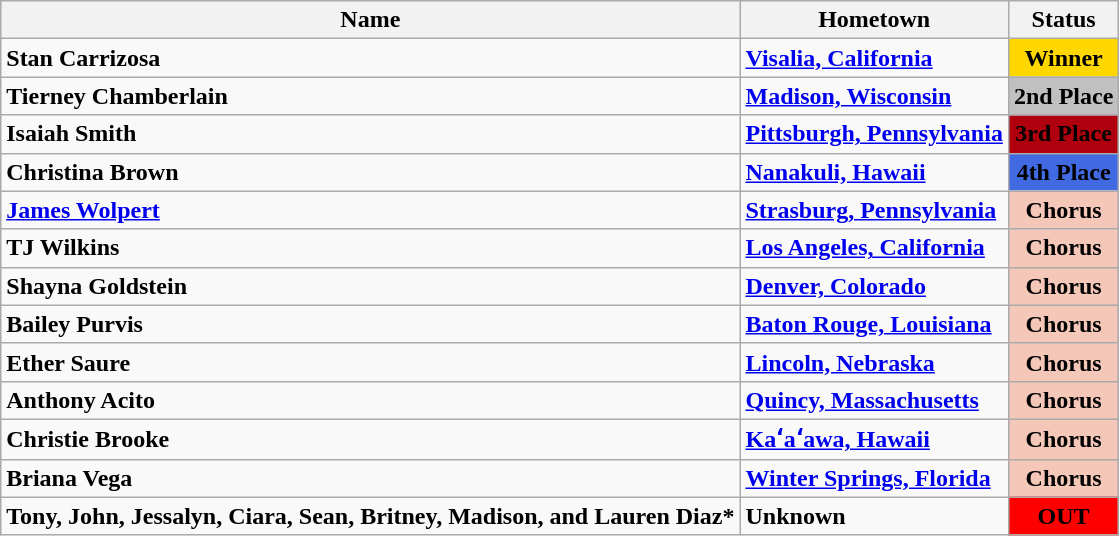<table class="wikitable sortable">
<tr>
<th>Name</th>
<th>Hometown</th>
<th>Status</th>
</tr>
<tr>
<td><strong>Stan Carrizosa</strong></td>
<td><strong><a href='#'>Visalia, California</a></strong></td>
<td bgcolor="gold" align=center><strong>Winner</strong></td>
</tr>
<tr>
<td><strong>Tierney Chamberlain</strong></td>
<td><strong><a href='#'>Madison, Wisconsin</a></strong></td>
<td bgcolor="silver" align=center><strong>2nd Place</strong></td>
</tr>
<tr>
<td><strong>Isaiah Smith</strong></td>
<td><strong><a href='#'>Pittsburgh, Pennsylvania</a></strong></td>
<td bgcolor="bronze" align=center><strong>3rd Place</strong></td>
</tr>
<tr>
<td><strong>Christina Brown</strong></td>
<td><strong><a href='#'>Nanakuli, Hawaii</a></strong></td>
<td bgcolor="royalblue" align=center><strong>4th Place</strong></td>
</tr>
<tr>
<td><strong><a href='#'>James Wolpert</a></strong></td>
<td><strong><a href='#'>Strasburg, Pennsylvania</a></strong></td>
<td bgcolor="#F4C7B8" align=center><strong>Chorus</strong></td>
</tr>
<tr>
<td><strong> TJ Wilkins</strong></td>
<td><strong><a href='#'>Los Angeles, California</a></strong></td>
<td bgcolor="#F4C7B8" align=center><strong>Chorus</strong></td>
</tr>
<tr>
<td><strong>Shayna Goldstein</strong></td>
<td><strong><a href='#'>Denver, Colorado</a></strong></td>
<td bgcolor="#F4C7B8" align=center><strong>Chorus</strong></td>
</tr>
<tr>
<td><strong>Bailey Purvis</strong></td>
<td><strong><a href='#'>Baton Rouge, Louisiana</a></strong></td>
<td bgcolor="#F4C7B8" align=center><strong>Chorus</strong></td>
</tr>
<tr>
<td><strong>Ether Saure</strong></td>
<td><strong><a href='#'>Lincoln, Nebraska</a></strong></td>
<td bgcolor="#F4C7B8" align=center><strong>Chorus</strong></td>
</tr>
<tr>
<td><strong>Anthony Acito</strong></td>
<td><strong><a href='#'>Quincy, Massachusetts</a></strong></td>
<td bgcolor="#F4C7B8" align=center><strong>Chorus</strong></td>
</tr>
<tr>
<td><strong>Christie Brooke</strong></td>
<td><strong><a href='#'>Kaʻaʻawa, Hawaii</a></strong></td>
<td bgcolor="#F4C7B8" align=center><strong>Chorus</strong></td>
</tr>
<tr>
<td><strong>Briana Vega</strong></td>
<td><strong><a href='#'>Winter Springs, Florida</a></strong></td>
<td bgcolor="#F4C7B8" align=center><strong>Chorus</strong></td>
</tr>
<tr>
<td><strong>Tony, John, Jessalyn, Ciara, Sean, Britney, Madison, and Lauren Diaz*</strong></td>
<td><strong>Unknown</strong></td>
<td bgcolor="red" align=center><strong>OUT</strong></td>
</tr>
</table>
